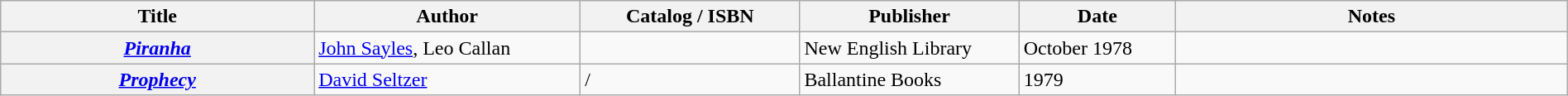<table class="wikitable sortable" style="width:100%;">
<tr>
<th width=20%>Title</th>
<th width=17%>Author</th>
<th width=14%>Catalog / ISBN</th>
<th width=14%>Publisher</th>
<th width=10%>Date</th>
<th width=25%>Notes</th>
</tr>
<tr>
<th><em><a href='#'>Piranha</a></em></th>
<td><a href='#'>John Sayles</a>, Leo Callan</td>
<td></td>
<td>New English Library</td>
<td>October 1978</td>
<td></td>
</tr>
<tr>
<th><em><a href='#'>Prophecy</a></em></th>
<td><a href='#'>David Seltzer</a></td>
<td> / </td>
<td>Ballantine Books</td>
<td>1979</td>
<td></td>
</tr>
</table>
